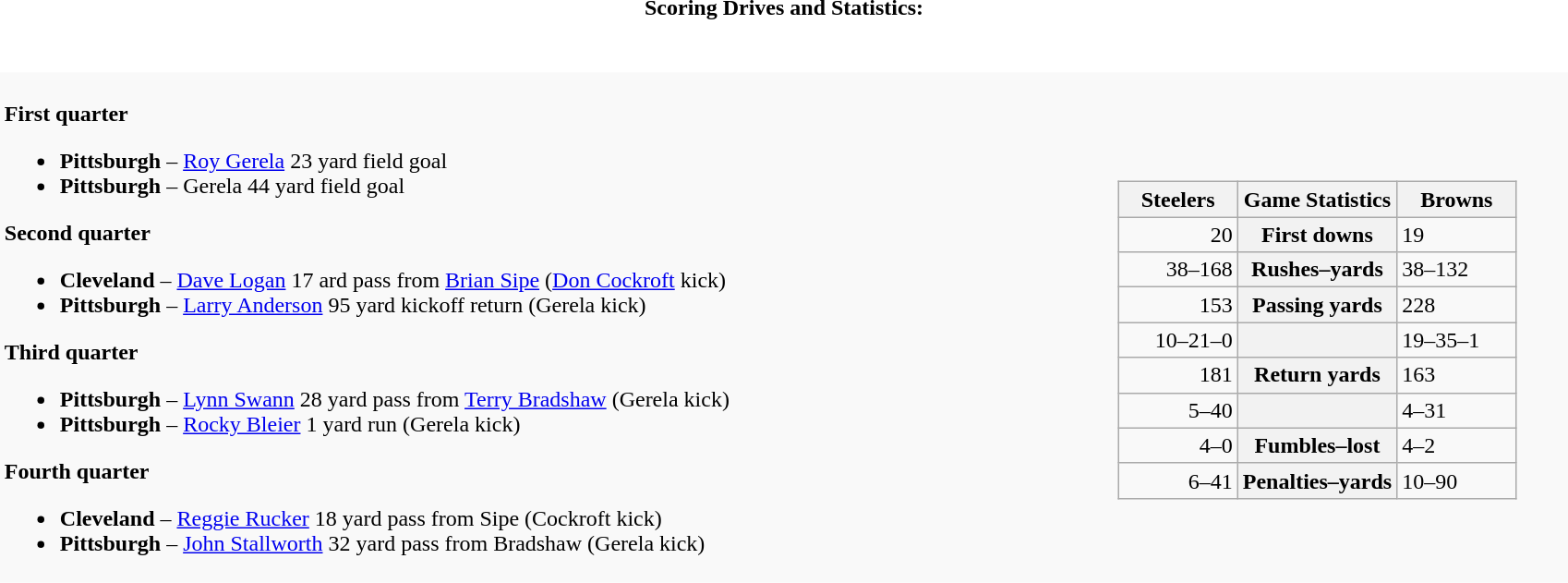<table class="toccolours collapsible collapsed"  style="width:90%; margin:auto;">
<tr>
<th>Scoring Drives and Statistics:</th>
</tr>
<tr>
<td><br><table border="0"  style="width:100%; background:#f9f9f9; margin:1em auto 1em auto;">
<tr>
<td><br><strong>First quarter</strong><ul><li><strong>Pittsburgh</strong> – <a href='#'>Roy Gerela</a> 23 yard field goal</li><li><strong>Pittsburgh</strong> – Gerela 44 yard field goal</li></ul><strong>Second quarter</strong><ul><li><strong>Cleveland</strong> – <a href='#'>Dave Logan</a> 17 ard pass from <a href='#'>Brian Sipe</a> (<a href='#'>Don Cockroft</a> kick)</li><li><strong>Pittsburgh</strong> – <a href='#'>Larry Anderson</a> 95 yard kickoff return (Gerela kick)</li></ul><strong>Third quarter</strong><ul><li><strong>Pittsburgh</strong> – <a href='#'>Lynn Swann</a> 28 yard pass from <a href='#'>Terry Bradshaw</a> (Gerela kick)</li><li><strong>Pittsburgh</strong> – <a href='#'>Rocky Bleier</a> 1 yard run (Gerela kick)</li></ul><strong>Fourth quarter</strong><ul><li><strong>Cleveland</strong> – <a href='#'>Reggie Rucker</a> 18 yard pass from Sipe (Cockroft kick)</li><li><strong>Pittsburgh</strong> – <a href='#'>John Stallworth</a> 32 yard pass from Bradshaw (Gerela kick)</li></ul></td>
<td><br><table class="wikitable" style="margin: 1em auto 1em auto">
<tr>
<th style="width:30%;">Steelers</th>
<th style="width:40%;">Game Statistics</th>
<th style="width:30%;">Browns</th>
</tr>
<tr>
<td style="text-align:right;">20</td>
<th>First downs</th>
<td>19</td>
</tr>
<tr>
<td style="text-align:right;">38–168</td>
<th>Rushes–yards</th>
<td>38–132</td>
</tr>
<tr>
<td style="text-align:right;">153</td>
<th>Passing yards</th>
<td>228</td>
</tr>
<tr>
<td style="text-align:right;">10–21–0</td>
<th></th>
<td>19–35–1</td>
</tr>
<tr>
<td style="text-align:right;">181</td>
<th>Return yards</th>
<td>163</td>
</tr>
<tr>
<td style="text-align:right;">5–40</td>
<th></th>
<td>4–31</td>
</tr>
<tr>
<td style="text-align:right;">4–0</td>
<th>Fumbles–lost</th>
<td>4–2</td>
</tr>
<tr>
<td style="text-align:right;">6–41</td>
<th>Penalties–yards</th>
<td>10–90</td>
</tr>
</table>
</td>
</tr>
</table>
</td>
</tr>
</table>
